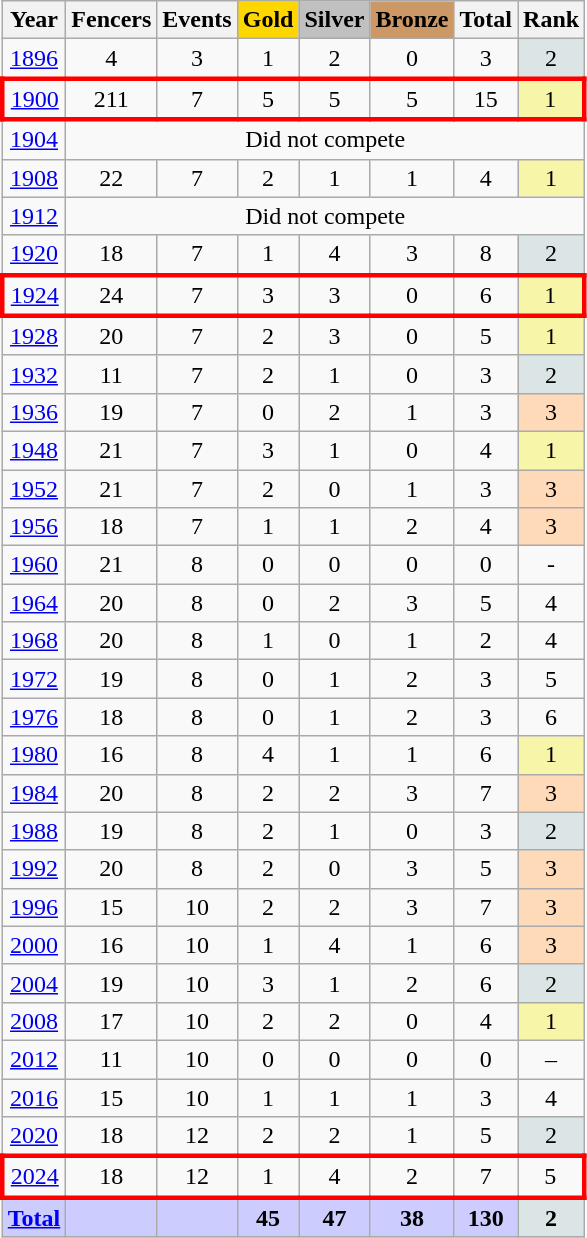<table class="wikitable sortable" style="text-align:center">
<tr>
<th>Year</th>
<th>Fencers</th>
<th>Events</th>
<th style="text-align:center; background-color:gold;"><strong>Gold</strong></th>
<th style="text-align:center; background-color:silver;"><strong>Silver</strong></th>
<th style="text-align:center; background-color:#c96;"><strong>Bronze</strong></th>
<th>Total</th>
<th>Rank</th>
</tr>
<tr style="text-align:center">
<td><a href='#'>1896</a></td>
<td>4</td>
<td>3</td>
<td>1</td>
<td>2</td>
<td>0</td>
<td>3</td>
<td style="background-color:#dce5e5">2</td>
</tr>
<tr style="text-align:center; border: 3px solid red">
<td><a href='#'>1900</a></td>
<td>211</td>
<td>7</td>
<td>5</td>
<td>5</td>
<td>5</td>
<td>15</td>
<td style="background-color:#F7F6A8">1</td>
</tr>
<tr style="text-align:center">
<td><a href='#'>1904</a></td>
<td colspan=7>Did not compete</td>
</tr>
<tr style="text-align:center">
<td><a href='#'>1908</a></td>
<td>22</td>
<td>7</td>
<td>2</td>
<td>1</td>
<td>1</td>
<td>4</td>
<td style="background-color:#F7F6A8">1</td>
</tr>
<tr style="text-align:center">
<td><a href='#'>1912</a></td>
<td colspan=7>Did not compete</td>
</tr>
<tr style="text-align:center">
<td><a href='#'>1920</a></td>
<td>18</td>
<td>7</td>
<td>1</td>
<td>4</td>
<td>3</td>
<td>8</td>
<td style="background-color:#dce5e5">2</td>
</tr>
<tr style="text-align:center; border: 3px solid red">
<td><a href='#'>1924</a></td>
<td>24</td>
<td>7</td>
<td>3</td>
<td>3</td>
<td>0</td>
<td>6</td>
<td style="background-color:#F7F6A8">1</td>
</tr>
<tr style="text-align:center">
<td><a href='#'>1928</a></td>
<td>20</td>
<td>7</td>
<td>2</td>
<td>3</td>
<td>0</td>
<td>5</td>
<td style="background-color:#F7F6A8">1</td>
</tr>
<tr style="text-align:center">
<td><a href='#'>1932</a></td>
<td>11</td>
<td>7</td>
<td>2</td>
<td>1</td>
<td>0</td>
<td>3</td>
<td style="background-color:#dce5e5">2</td>
</tr>
<tr style="text-align:center">
<td><a href='#'>1936</a></td>
<td>19</td>
<td>7</td>
<td>0</td>
<td>2</td>
<td>1</td>
<td>3</td>
<td style="background-color:#ffdab9">3</td>
</tr>
<tr style="text-align:center">
<td><a href='#'>1948</a></td>
<td>21</td>
<td>7</td>
<td>3</td>
<td>1</td>
<td>0</td>
<td>4</td>
<td style="background-color:#F7F6A8">1</td>
</tr>
<tr style="text-align:center">
<td><a href='#'>1952</a></td>
<td>21</td>
<td>7</td>
<td>2</td>
<td>0</td>
<td>1</td>
<td>3</td>
<td style="background-color:#ffdab9">3</td>
</tr>
<tr style="text-align:center">
<td><a href='#'>1956</a></td>
<td>18</td>
<td>7</td>
<td>1</td>
<td>1</td>
<td>2</td>
<td>4</td>
<td style="background-color:#ffdab9">3</td>
</tr>
<tr style="text-align:center">
<td><a href='#'>1960</a></td>
<td>21</td>
<td>8</td>
<td>0</td>
<td>0</td>
<td>0</td>
<td>0</td>
<td>-</td>
</tr>
<tr style="text-align:center">
<td><a href='#'>1964</a></td>
<td>20</td>
<td>8</td>
<td>0</td>
<td>2</td>
<td>3</td>
<td>5</td>
<td>4</td>
</tr>
<tr style="text-align:center">
<td><a href='#'>1968</a></td>
<td>20</td>
<td>8</td>
<td>1</td>
<td>0</td>
<td>1</td>
<td>2</td>
<td>4</td>
</tr>
<tr style="text-align:center">
<td><a href='#'>1972</a></td>
<td>19</td>
<td>8</td>
<td>0</td>
<td>1</td>
<td>2</td>
<td>3</td>
<td>5</td>
</tr>
<tr style="text-align:center">
<td><a href='#'>1976</a></td>
<td>18</td>
<td>8</td>
<td>0</td>
<td>1</td>
<td>2</td>
<td>3</td>
<td>6</td>
</tr>
<tr style="text-align:center">
<td><a href='#'>1980</a></td>
<td>16</td>
<td>8</td>
<td>4</td>
<td>1</td>
<td>1</td>
<td>6</td>
<td style="background-color:#F7F6A8">1</td>
</tr>
<tr style="text-align:center">
<td><a href='#'>1984</a></td>
<td>20</td>
<td>8</td>
<td>2</td>
<td>2</td>
<td>3</td>
<td>7</td>
<td style="background-color:#ffdab9">3</td>
</tr>
<tr style="text-align:center">
<td><a href='#'>1988</a></td>
<td>19</td>
<td>8</td>
<td>2</td>
<td>1</td>
<td>0</td>
<td>3</td>
<td style="background-color:#dce5e5">2</td>
</tr>
<tr style="text-align:center">
<td><a href='#'>1992</a></td>
<td>20</td>
<td>8</td>
<td>2</td>
<td>0</td>
<td>3</td>
<td>5</td>
<td style="background-color:#ffdab9">3</td>
</tr>
<tr style="text-align:center">
<td><a href='#'>1996</a></td>
<td>15</td>
<td>10</td>
<td>2</td>
<td>2</td>
<td>3</td>
<td>7</td>
<td style="background-color:#ffdab9">3</td>
</tr>
<tr style="text-align:center">
<td><a href='#'>2000</a></td>
<td>16</td>
<td>10</td>
<td>1</td>
<td>4</td>
<td>1</td>
<td>6</td>
<td style="background-color:#ffdab9">3</td>
</tr>
<tr style="text-align:center">
<td><a href='#'>2004</a></td>
<td>19</td>
<td>10</td>
<td>3</td>
<td>1</td>
<td>2</td>
<td>6</td>
<td style="background-color:#dce5e5">2</td>
</tr>
<tr style="text-align:center">
<td><a href='#'>2008</a></td>
<td>17</td>
<td>10</td>
<td>2</td>
<td>2</td>
<td>0</td>
<td>4</td>
<td style="background-color:#F7F6A8">1</td>
</tr>
<tr style="text-align:center">
<td><a href='#'>2012</a></td>
<td>11</td>
<td>10</td>
<td>0</td>
<td>0</td>
<td>0</td>
<td>0</td>
<td>–</td>
</tr>
<tr style="text-align:center">
<td><a href='#'>2016</a></td>
<td>15</td>
<td>10</td>
<td>1</td>
<td>1</td>
<td>1</td>
<td>3</td>
<td>4</td>
</tr>
<tr style="text-align:center">
<td><a href='#'>2020</a></td>
<td>18</td>
<td>12</td>
<td>2</td>
<td>2</td>
<td>1</td>
<td>5</td>
<td style="background-color:#dce5e5">2</td>
</tr>
<tr style="text-align:center; border: 3px solid red">
<td><a href='#'>2024</a></td>
<td>18</td>
<td>12</td>
<td>1</td>
<td>4</td>
<td>2</td>
<td>7</td>
<td>5</td>
</tr>
<tr style="text-align:center; background-color:#ccf;">
<td><strong><a href='#'>Total</a></strong></td>
<td></td>
<td></td>
<td><strong>45</strong></td>
<td><strong>47</strong></td>
<td><strong>38</strong></td>
<td><strong>130</strong></td>
<td style="background-color:#dce5e5"><strong>2</strong></td>
</tr>
</table>
